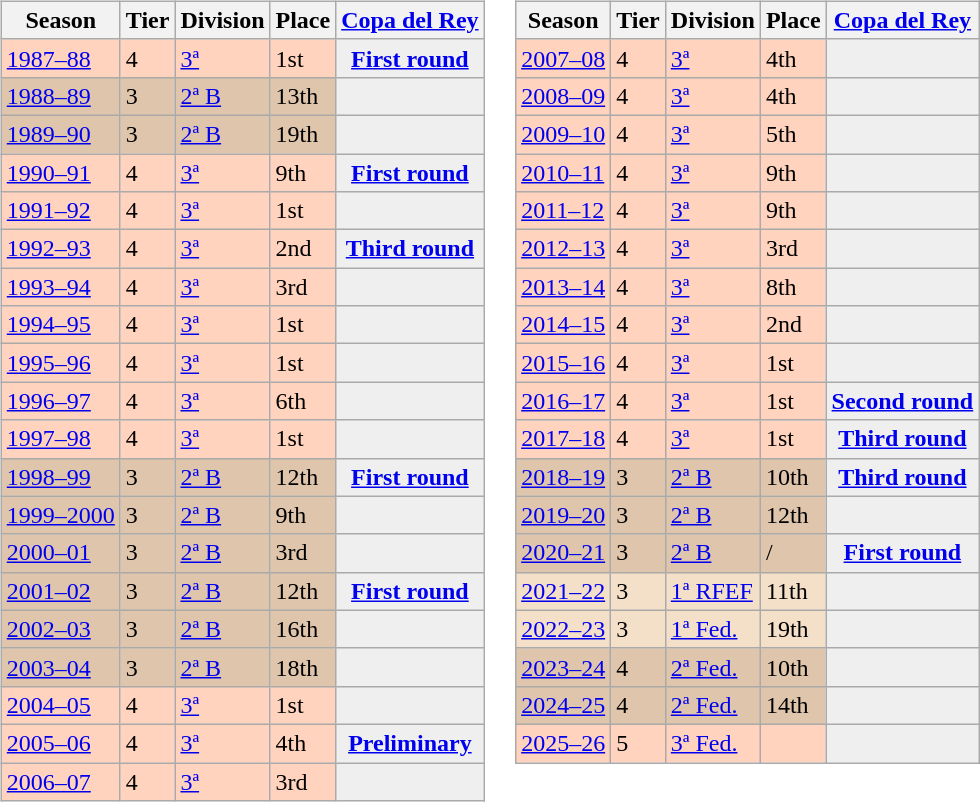<table>
<tr>
<td valign="top" width=0%><br><table class="wikitable">
<tr style="background:#f0f6fa;">
<th>Season</th>
<th>Tier</th>
<th>Division</th>
<th>Place</th>
<th><a href='#'>Copa del Rey</a></th>
</tr>
<tr>
<td style="background:#FFD3BD;"><a href='#'>1987–88</a></td>
<td style="background:#FFD3BD;">4</td>
<td style="background:#FFD3BD;"><a href='#'>3ª</a></td>
<td style="background:#FFD3BD;">1st</td>
<th style="background:#efefef;"><a href='#'>First round</a></th>
</tr>
<tr>
<td style="background:#DEC5AB;"><a href='#'>1988–89</a></td>
<td style="background:#DEC5AB;">3</td>
<td style="background:#DEC5AB;"><a href='#'>2ª B</a></td>
<td style="background:#DEC5AB;">13th</td>
<th style="background:#efefef;"></th>
</tr>
<tr>
<td style="background:#DEC5AB;"><a href='#'>1989–90</a></td>
<td style="background:#DEC5AB;">3</td>
<td style="background:#DEC5AB;"><a href='#'>2ª B</a></td>
<td style="background:#DEC5AB;">19th</td>
<th style="background:#efefef;"></th>
</tr>
<tr>
<td style="background:#FFD3BD;"><a href='#'>1990–91</a></td>
<td style="background:#FFD3BD;">4</td>
<td style="background:#FFD3BD;"><a href='#'>3ª</a></td>
<td style="background:#FFD3BD;">9th</td>
<th style="background:#efefef;"><a href='#'>First round</a></th>
</tr>
<tr>
<td style="background:#FFD3BD;"><a href='#'>1991–92</a></td>
<td style="background:#FFD3BD;">4</td>
<td style="background:#FFD3BD;"><a href='#'>3ª</a></td>
<td style="background:#FFD3BD;">1st</td>
<th style="background:#efefef;"></th>
</tr>
<tr>
<td style="background:#FFD3BD;"><a href='#'>1992–93</a></td>
<td style="background:#FFD3BD;">4</td>
<td style="background:#FFD3BD;"><a href='#'>3ª</a></td>
<td style="background:#FFD3BD;">2nd</td>
<th style="background:#efefef;"><a href='#'>Third round</a></th>
</tr>
<tr>
<td style="background:#FFD3BD;"><a href='#'>1993–94</a></td>
<td style="background:#FFD3BD;">4</td>
<td style="background:#FFD3BD;"><a href='#'>3ª</a></td>
<td style="background:#FFD3BD;">3rd</td>
<th style="background:#efefef;"></th>
</tr>
<tr>
<td style="background:#FFD3BD;"><a href='#'>1994–95</a></td>
<td style="background:#FFD3BD;">4</td>
<td style="background:#FFD3BD;"><a href='#'>3ª</a></td>
<td style="background:#FFD3BD;">1st</td>
<th style="background:#efefef;"></th>
</tr>
<tr>
<td style="background:#FFD3BD;"><a href='#'>1995–96</a></td>
<td style="background:#FFD3BD;">4</td>
<td style="background:#FFD3BD;"><a href='#'>3ª</a></td>
<td style="background:#FFD3BD;">1st</td>
<th style="background:#efefef;"></th>
</tr>
<tr>
<td style="background:#FFD3BD;"><a href='#'>1996–97</a></td>
<td style="background:#FFD3BD;">4</td>
<td style="background:#FFD3BD;"><a href='#'>3ª</a></td>
<td style="background:#FFD3BD;">6th</td>
<th style="background:#efefef;"></th>
</tr>
<tr>
<td style="background:#FFD3BD;"><a href='#'>1997–98</a></td>
<td style="background:#FFD3BD;">4</td>
<td style="background:#FFD3BD;"><a href='#'>3ª</a></td>
<td style="background:#FFD3BD;">1st</td>
<th style="background:#efefef;"></th>
</tr>
<tr>
<td style="background:#DEC5AB;"><a href='#'>1998–99</a></td>
<td style="background:#DEC5AB;">3</td>
<td style="background:#DEC5AB;"><a href='#'>2ª B</a></td>
<td style="background:#DEC5AB;">12th</td>
<th style="background:#efefef;"><a href='#'>First round</a></th>
</tr>
<tr>
<td style="background:#DEC5AB;"><a href='#'>1999–2000</a></td>
<td style="background:#DEC5AB;">3</td>
<td style="background:#DEC5AB;"><a href='#'>2ª B</a></td>
<td style="background:#DEC5AB;">9th</td>
<th style="background:#efefef;"></th>
</tr>
<tr>
<td style="background:#DEC5AB;"><a href='#'>2000–01</a></td>
<td style="background:#DEC5AB;">3</td>
<td style="background:#DEC5AB;"><a href='#'>2ª B</a></td>
<td style="background:#DEC5AB;">3rd</td>
<th style="background:#efefef;"></th>
</tr>
<tr>
<td style="background:#DEC5AB;"><a href='#'>2001–02</a></td>
<td style="background:#DEC5AB;">3</td>
<td style="background:#DEC5AB;"><a href='#'>2ª B</a></td>
<td style="background:#DEC5AB;">12th</td>
<th style="background:#efefef;"><a href='#'>First round</a></th>
</tr>
<tr>
<td style="background:#DEC5AB;"><a href='#'>2002–03</a></td>
<td style="background:#DEC5AB;">3</td>
<td style="background:#DEC5AB;"><a href='#'>2ª B</a></td>
<td style="background:#DEC5AB;">16th</td>
<th style="background:#efefef;"></th>
</tr>
<tr>
<td style="background:#DEC5AB;"><a href='#'>2003–04</a></td>
<td style="background:#DEC5AB;">3</td>
<td style="background:#DEC5AB;"><a href='#'>2ª B</a></td>
<td style="background:#DEC5AB;">18th</td>
<th style="background:#efefef;"></th>
</tr>
<tr>
<td style="background:#FFD3BD;"><a href='#'>2004–05</a></td>
<td style="background:#FFD3BD;">4</td>
<td style="background:#FFD3BD;"><a href='#'>3ª</a></td>
<td style="background:#FFD3BD;">1st</td>
<th style="background:#efefef;"></th>
</tr>
<tr>
<td style="background:#FFD3BD;"><a href='#'>2005–06</a></td>
<td style="background:#FFD3BD;">4</td>
<td style="background:#FFD3BD;"><a href='#'>3ª</a></td>
<td style="background:#FFD3BD;">4th</td>
<th style="background:#efefef;"><a href='#'>Preliminary</a></th>
</tr>
<tr>
<td style="background:#FFD3BD;"><a href='#'>2006–07</a></td>
<td style="background:#FFD3BD;">4</td>
<td style="background:#FFD3BD;"><a href='#'>3ª</a></td>
<td style="background:#FFD3BD;">3rd</td>
<th style="background:#efefef;"></th>
</tr>
</table>
</td>
<td valign="top" width=0%><br><table class="wikitable">
<tr style="background:#f0f6fa;">
<th>Season</th>
<th>Tier</th>
<th>Division</th>
<th>Place</th>
<th><a href='#'>Copa del Rey</a></th>
</tr>
<tr>
<td style="background:#FFD3BD;"><a href='#'>2007–08</a></td>
<td style="background:#FFD3BD;">4</td>
<td style="background:#FFD3BD;"><a href='#'>3ª</a></td>
<td style="background:#FFD3BD;">4th</td>
<th style="background:#efefef;"></th>
</tr>
<tr>
<td style="background:#FFD3BD;"><a href='#'>2008–09</a></td>
<td style="background:#FFD3BD;">4</td>
<td style="background:#FFD3BD;"><a href='#'>3ª</a></td>
<td style="background:#FFD3BD;">4th</td>
<th style="background:#efefef;"></th>
</tr>
<tr>
<td style="background:#FFD3BD;"><a href='#'>2009–10</a></td>
<td style="background:#FFD3BD;">4</td>
<td style="background:#FFD3BD;"><a href='#'>3ª</a></td>
<td style="background:#FFD3BD;">5th</td>
<th style="background:#efefef;"></th>
</tr>
<tr>
<td style="background:#FFD3BD;"><a href='#'>2010–11</a></td>
<td style="background:#FFD3BD;">4</td>
<td style="background:#FFD3BD;"><a href='#'>3ª</a></td>
<td style="background:#FFD3BD;">9th</td>
<th style="background:#efefef;"></th>
</tr>
<tr>
<td style="background:#FFD3BD;"><a href='#'>2011–12</a></td>
<td style="background:#FFD3BD;">4</td>
<td style="background:#FFD3BD;"><a href='#'>3ª</a></td>
<td style="background:#FFD3BD;">9th</td>
<th style="background:#efefef;"></th>
</tr>
<tr>
<td style="background:#FFD3BD;"><a href='#'>2012–13</a></td>
<td style="background:#FFD3BD;">4</td>
<td style="background:#FFD3BD;"><a href='#'>3ª</a></td>
<td style="background:#FFD3BD;">3rd</td>
<th style="background:#efefef;"></th>
</tr>
<tr>
<td style="background:#FFD3BD;"><a href='#'>2013–14</a></td>
<td style="background:#FFD3BD;">4</td>
<td style="background:#FFD3BD;"><a href='#'>3ª</a></td>
<td style="background:#FFD3BD;">8th</td>
<th style="background:#efefef;"></th>
</tr>
<tr>
<td style="background:#FFD3BD;"><a href='#'>2014–15</a></td>
<td style="background:#FFD3BD;">4</td>
<td style="background:#FFD3BD;"><a href='#'>3ª</a></td>
<td style="background:#FFD3BD;">2nd</td>
<th style="background:#efefef;"></th>
</tr>
<tr>
<td style="background:#FFD3BD;"><a href='#'>2015–16</a></td>
<td style="background:#FFD3BD;">4</td>
<td style="background:#FFD3BD;"><a href='#'>3ª</a></td>
<td style="background:#FFD3BD;">1st</td>
<th style="background:#efefef;"></th>
</tr>
<tr>
<td style="background:#FFD3BD;"><a href='#'>2016–17</a></td>
<td style="background:#FFD3BD;">4</td>
<td style="background:#FFD3BD;"><a href='#'>3ª</a></td>
<td style="background:#FFD3BD;">1st</td>
<th style="background:#efefef;"><a href='#'>Second round</a></th>
</tr>
<tr>
<td style="background:#FFD3BD;"><a href='#'>2017–18</a></td>
<td style="background:#FFD3BD;">4</td>
<td style="background:#FFD3BD;"><a href='#'>3ª</a></td>
<td style="background:#FFD3BD;">1st</td>
<th style="background:#efefef;"><a href='#'>Third round</a></th>
</tr>
<tr>
<td style="background:#DEC5AB;"><a href='#'>2018–19</a></td>
<td style="background:#DEC5AB;">3</td>
<td style="background:#DEC5AB;"><a href='#'>2ª B</a></td>
<td style="background:#DEC5AB;">10th</td>
<th style="background:#efefef;"><a href='#'>Third round</a></th>
</tr>
<tr>
<td style="background:#DEC5AB;"><a href='#'>2019–20</a></td>
<td style="background:#DEC5AB;">3</td>
<td style="background:#DEC5AB;"><a href='#'>2ª B</a></td>
<td style="background:#DEC5AB;">12th</td>
<th style="background:#efefef;"></th>
</tr>
<tr>
<td style="background:#DEC5AB;"><a href='#'>2020–21</a></td>
<td style="background:#DEC5AB;">3</td>
<td style="background:#DEC5AB;"><a href='#'>2ª B</a></td>
<td style="background:#DEC5AB;"> / </td>
<th style="background:#efefef;"><a href='#'>First round</a></th>
</tr>
<tr>
<td style="background:#F4DFC8;"><a href='#'>2021–22</a></td>
<td style="background:#F4DFC8;">3</td>
<td style="background:#F4DFC8;"><a href='#'>1ª RFEF</a></td>
<td style="background:#F4DFC8;">11th</td>
<th style="background:#efefef;"></th>
</tr>
<tr>
<td style="background:#F4DFC8;"><a href='#'>2022–23</a></td>
<td style="background:#F4DFC8;">3</td>
<td style="background:#F4DFC8;"><a href='#'>1ª Fed.</a></td>
<td style="background:#F4DFC8;">19th</td>
<th style="background:#efefef;"></th>
</tr>
<tr>
<td style="background:#DEC5AB;"><a href='#'>2023–24</a></td>
<td style="background:#DEC5AB;">4</td>
<td style="background:#DEC5AB;"><a href='#'>2ª Fed.</a></td>
<td style="background:#DEC5AB;">10th</td>
<th style="background:#efefef;"></th>
</tr>
<tr>
<td style="background:#DEC5AB;"><a href='#'>2024–25</a></td>
<td style="background:#DEC5AB;">4</td>
<td style="background:#DEC5AB;"><a href='#'>2ª Fed.</a></td>
<td style="background:#DEC5AB;">14th</td>
<th style="background:#efefef;"></th>
</tr>
<tr>
<td style="background:#FFD3BD;"><a href='#'>2025–26</a></td>
<td style="background:#FFD3BD;">5</td>
<td style="background:#FFD3BD;"><a href='#'>3ª Fed.</a></td>
<td style="background:#FFD3BD;"></td>
<td style="background:#efefef;"></td>
</tr>
</table>
</td>
</tr>
</table>
